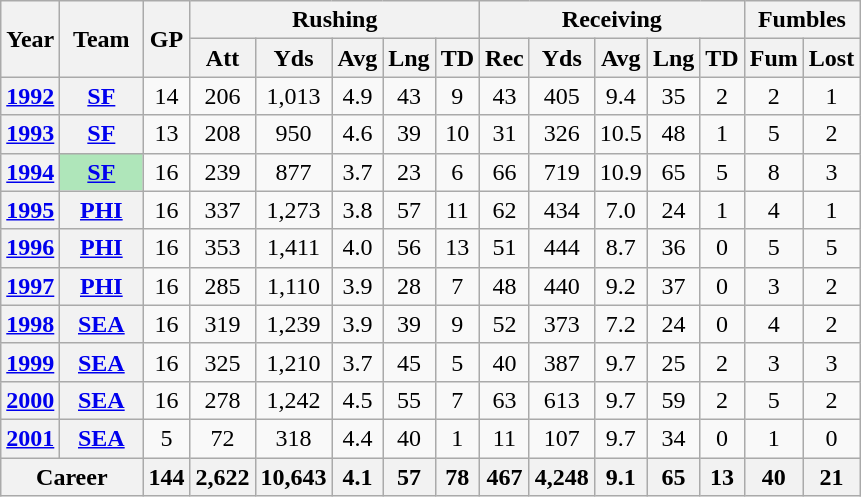<table class="wikitable" style="text-align: center;">
<tr>
<th rowspan="2">Year</th>
<th rowspan="2">Team</th>
<th rowspan="2">GP</th>
<th colspan="5">Rushing</th>
<th colspan="5">Receiving</th>
<th colspan="2">Fumbles</th>
</tr>
<tr>
<th>Att</th>
<th>Yds</th>
<th>Avg</th>
<th>Lng</th>
<th>TD</th>
<th>Rec</th>
<th>Yds</th>
<th>Avg</th>
<th>Lng</th>
<th>TD</th>
<th>Fum</th>
<th>Lost</th>
</tr>
<tr>
<th><a href='#'>1992</a></th>
<th><a href='#'>SF</a></th>
<td>14</td>
<td>206</td>
<td>1,013</td>
<td>4.9</td>
<td>43</td>
<td>9</td>
<td>43</td>
<td>405</td>
<td>9.4</td>
<td>35</td>
<td>2</td>
<td>2</td>
<td>1</td>
</tr>
<tr>
<th><a href='#'>1993</a></th>
<th><a href='#'>SF</a></th>
<td>13</td>
<td>208</td>
<td>950</td>
<td>4.6</td>
<td>39</td>
<td>10</td>
<td>31</td>
<td>326</td>
<td>10.5</td>
<td>48</td>
<td>1</td>
<td>5</td>
<td>2</td>
</tr>
<tr>
<th><a href='#'>1994</a></th>
<th style="background:#afe6ba; width:3em;"><a href='#'>SF</a></th>
<td>16</td>
<td>239</td>
<td>877</td>
<td>3.7</td>
<td>23</td>
<td>6</td>
<td>66</td>
<td>719</td>
<td>10.9</td>
<td>65</td>
<td>5</td>
<td>8</td>
<td>3</td>
</tr>
<tr>
<th><a href='#'>1995</a></th>
<th><a href='#'>PHI</a></th>
<td>16</td>
<td>337</td>
<td>1,273</td>
<td>3.8</td>
<td>57</td>
<td>11</td>
<td>62</td>
<td>434</td>
<td>7.0</td>
<td>24</td>
<td>1</td>
<td>4</td>
<td>1</td>
</tr>
<tr>
<th><a href='#'>1996</a></th>
<th><a href='#'>PHI</a></th>
<td>16</td>
<td>353</td>
<td>1,411</td>
<td>4.0</td>
<td>56</td>
<td>13</td>
<td>51</td>
<td>444</td>
<td>8.7</td>
<td>36</td>
<td>0</td>
<td>5</td>
<td>5</td>
</tr>
<tr>
<th><a href='#'>1997</a></th>
<th><a href='#'>PHI</a></th>
<td>16</td>
<td>285</td>
<td>1,110</td>
<td>3.9</td>
<td>28</td>
<td>7</td>
<td>48</td>
<td>440</td>
<td>9.2</td>
<td>37</td>
<td>0</td>
<td>3</td>
<td>2</td>
</tr>
<tr>
<th><a href='#'>1998</a></th>
<th><a href='#'>SEA</a></th>
<td>16</td>
<td>319</td>
<td>1,239</td>
<td>3.9</td>
<td>39</td>
<td>9</td>
<td>52</td>
<td>373</td>
<td>7.2</td>
<td>24</td>
<td>0</td>
<td>4</td>
<td>2</td>
</tr>
<tr>
<th><a href='#'>1999</a></th>
<th><a href='#'>SEA</a></th>
<td>16</td>
<td>325</td>
<td>1,210</td>
<td>3.7</td>
<td>45</td>
<td>5</td>
<td>40</td>
<td>387</td>
<td>9.7</td>
<td>25</td>
<td>2</td>
<td>3</td>
<td>3</td>
</tr>
<tr>
<th><a href='#'>2000</a></th>
<th><a href='#'>SEA</a></th>
<td>16</td>
<td>278</td>
<td>1,242</td>
<td>4.5</td>
<td>55</td>
<td>7</td>
<td>63</td>
<td>613</td>
<td>9.7</td>
<td>59</td>
<td>2</td>
<td>5</td>
<td>2</td>
</tr>
<tr>
<th><a href='#'>2001</a></th>
<th><a href='#'>SEA</a></th>
<td>5</td>
<td>72</td>
<td>318</td>
<td>4.4</td>
<td>40</td>
<td>1</td>
<td>11</td>
<td>107</td>
<td>9.7</td>
<td>34</td>
<td>0</td>
<td>1</td>
<td>0</td>
</tr>
<tr>
<th colspan="2">Career</th>
<th>144</th>
<th>2,622</th>
<th>10,643</th>
<th>4.1</th>
<th>57</th>
<th>78</th>
<th>467</th>
<th>4,248</th>
<th>9.1</th>
<th>65</th>
<th>13</th>
<th>40</th>
<th>21</th>
</tr>
</table>
